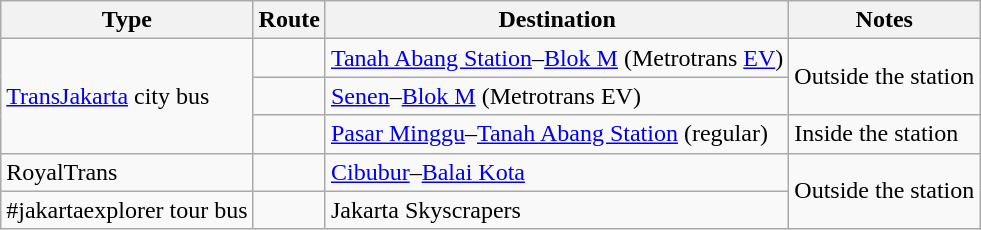<table class="wikitable">
<tr>
<th>Type</th>
<th>Route</th>
<th>Destination</th>
<th>Notes</th>
</tr>
<tr>
<td rowspan="3"><a href='#'>TransJakarta</a> city bus</td>
<td></td>
<td><a href='#'>Tanah Abang Station</a>–<a href='#'>Blok M</a> (Metrotrans <a href='#'>EV</a>)</td>
<td rowspan="2">Outside the station</td>
</tr>
<tr>
<td></td>
<td><a href='#'>Senen</a>–<a href='#'>Blok M</a> (Metrotrans EV)</td>
</tr>
<tr>
<td></td>
<td><a href='#'>Pasar Minggu</a>–<a href='#'>Tanah Abang Station</a> (regular)</td>
<td>Inside the station</td>
</tr>
<tr>
<td>RoyalTrans</td>
<td></td>
<td><a href='#'>Cibubur</a>–<a href='#'>Balai Kota</a></td>
<td rowspan="2">Outside the station</td>
</tr>
<tr>
<td>#jakartaexplorer tour bus</td>
<td></td>
<td>Jakarta Skyscrapers </td>
</tr>
</table>
